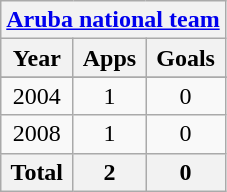<table class="wikitable" style="text-align:center">
<tr>
<th colspan=3><a href='#'>Aruba national team</a></th>
</tr>
<tr>
<th>Year</th>
<th>Apps</th>
<th>Goals</th>
</tr>
<tr>
</tr>
<tr>
<td>2004</td>
<td>1</td>
<td>0</td>
</tr>
<tr>
<td>2008</td>
<td>1</td>
<td>0</td>
</tr>
<tr>
<th>Total</th>
<th>2</th>
<th>0</th>
</tr>
</table>
